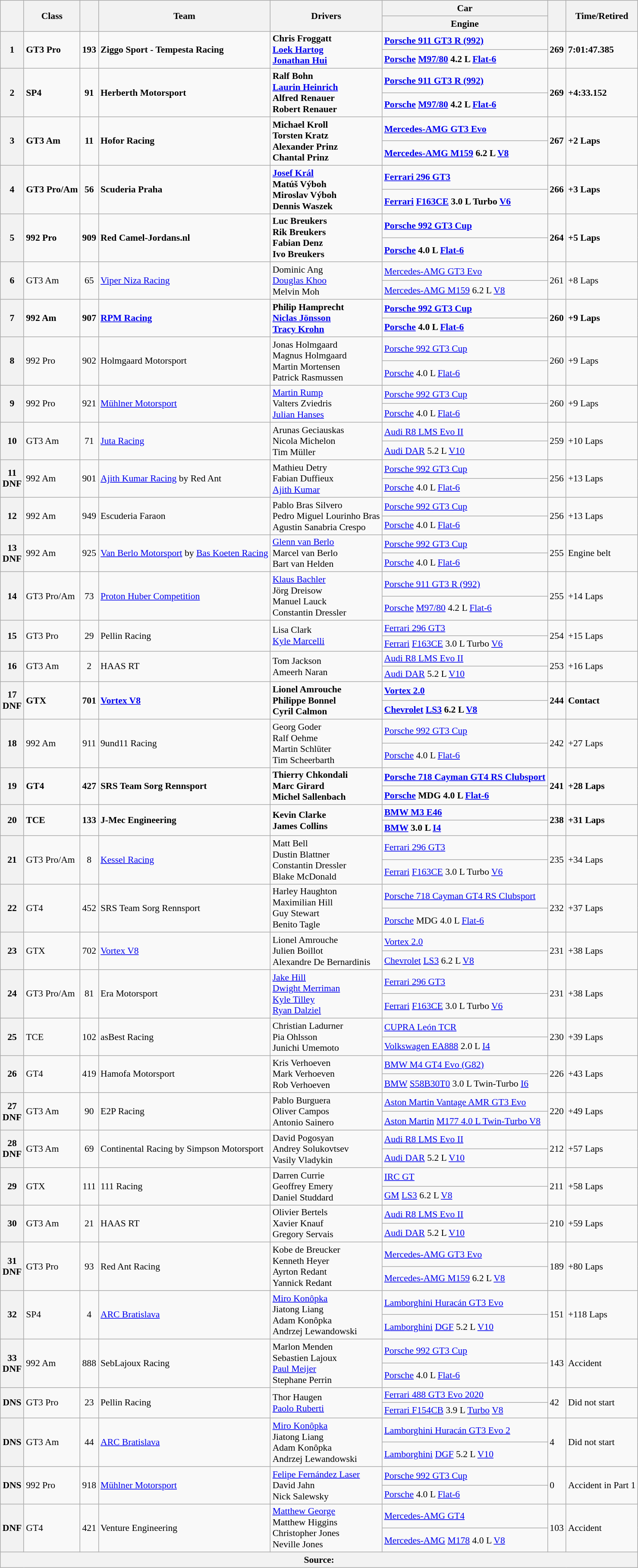<table class="wikitable" style="font-size:90%;">
<tr>
<th rowspan="2"></th>
<th rowspan="2">Class</th>
<th rowspan="2"></th>
<th rowspan="2">Team</th>
<th rowspan="2">Drivers</th>
<th>Car</th>
<th rowspan="2"></th>
<th rowspan="2">Time/Retired</th>
</tr>
<tr>
<th>Engine</th>
</tr>
<tr>
<th rowspan="2">1</th>
<td rowspan="2"><strong>GT3 Pro</strong></td>
<td rowspan="2" align="center"><strong>193</strong></td>
<td rowspan="2"><strong> Ziggo Sport - Tempesta Racing</strong></td>
<td rowspan="2"><strong> Chris Froggatt<br> <a href='#'>Loek Hartog</a><br> <a href='#'>Jonathan Hui</a></strong></td>
<td><a href='#'><strong>Porsche 911 GT3 R (992)</strong></a></td>
<td rowspan="2"><strong>269</strong></td>
<td rowspan="2"><strong>7:01:47.385</strong></td>
</tr>
<tr>
<td><strong><a href='#'>Porsche</a> <a href='#'>M97/80</a> 4.2 L <a href='#'>Flat-6</a></strong></td>
</tr>
<tr>
<th rowspan="2">2</th>
<td rowspan="2"><strong>SP4</strong></td>
<td rowspan="2" align="center"><strong>91</strong></td>
<td rowspan="2"><strong> Herberth Motorsport</strong></td>
<td rowspan="2"><strong> Ralf Bohn<br> <a href='#'>Laurin Heinrich</a><br> Alfred Renauer<br> Robert Renauer</strong></td>
<td><a href='#'><strong>Porsche 911 GT3 R (992)</strong></a></td>
<td rowspan="2"><strong>269</strong></td>
<td rowspan="2"><strong>+4:33.152</strong></td>
</tr>
<tr>
<td><strong><a href='#'>Porsche</a> <a href='#'>M97/80</a> 4.2 L <a href='#'>Flat-6</a></strong></td>
</tr>
<tr>
<th rowspan="2">3</th>
<td rowspan="2"><strong>GT3 Am</strong></td>
<td rowspan="2" align="center"><strong>11</strong></td>
<td rowspan="2"><strong> Hofor Racing</strong></td>
<td rowspan="2"><strong> Michael Kroll<br> Torsten Kratz<br> Alexander Prinz<br> Chantal Prinz</strong></td>
<td><a href='#'><strong>Mercedes-AMG GT3 Evo</strong></a></td>
<td rowspan="2"><strong>267</strong></td>
<td rowspan="2"><strong>+2 Laps</strong></td>
</tr>
<tr>
<td><strong><a href='#'>Mercedes-AMG M159</a> 6.2 L <a href='#'>V8</a></strong></td>
</tr>
<tr>
<th rowspan="2">4</th>
<td rowspan="2"><strong>GT3 Pro/Am</strong></td>
<td rowspan="2" align="center"><strong>56</strong></td>
<td rowspan="2"><strong> Scuderia Praha</strong></td>
<td rowspan="2"><strong> <a href='#'>Josef Král</a><br> Matúš Výboh<br> Miroslav Výboh<br> Dennis Waszek</strong></td>
<td><a href='#'><strong>Ferrari 296 GT3</strong></a></td>
<td rowspan="2"><strong>266</strong></td>
<td rowspan="2"><strong>+3 Laps</strong></td>
</tr>
<tr>
<td><strong><a href='#'>Ferrari</a> <a href='#'>F163CE</a> 3.0 L Turbo <a href='#'>V6</a></strong></td>
</tr>
<tr>
<th rowspan="2">5</th>
<td rowspan="2"><strong>992 Pro</strong></td>
<td rowspan="2" align="center"><strong>909</strong></td>
<td rowspan="2"><strong> Red Camel-Jordans.nl</strong></td>
<td rowspan="2"><strong> Luc Breukers<br> Rik Breukers<br> Fabian Denz<br> Ivo Breukers</strong></td>
<td><a href='#'><strong>Porsche 992 GT3 Cup</strong></a></td>
<td rowspan="2"><strong>264</strong></td>
<td rowspan="2"><strong>+5 Laps</strong></td>
</tr>
<tr>
<td><strong><a href='#'>Porsche</a> 4.0 L <a href='#'>Flat-6</a></strong></td>
</tr>
<tr>
<th rowspan="2">6</th>
<td rowspan="2">GT3 Am</td>
<td rowspan="2" align="center">65</td>
<td rowspan="2"> <a href='#'>Viper Niza Racing</a></td>
<td rowspan="2"> Dominic Ang<br> <a href='#'>Douglas Khoo</a><br> Melvin Moh</td>
<td><a href='#'>Mercedes-AMG GT3 Evo</a></td>
<td rowspan="2">261</td>
<td rowspan="2">+8 Laps</td>
</tr>
<tr>
<td><a href='#'>Mercedes-AMG M159</a> 6.2 L <a href='#'>V8</a></td>
</tr>
<tr>
<th rowspan="2">7</th>
<td rowspan="2"><strong>992 Am</strong></td>
<td rowspan="2" align="center"><strong>907</strong></td>
<td rowspan="2"><strong> <a href='#'>RPM Racing</a></strong></td>
<td rowspan="2"><strong> Philip Hamprecht<br> <a href='#'>Niclas Jönsson</a><br> <a href='#'>Tracy Krohn</a></strong></td>
<td><a href='#'><strong>Porsche 992 GT3 Cup</strong></a></td>
<td rowspan="2"><strong>260</strong></td>
<td rowspan="2"><strong>+9 Laps</strong></td>
</tr>
<tr>
<td><strong><a href='#'>Porsche</a> 4.0 L <a href='#'>Flat-6</a></strong></td>
</tr>
<tr>
<th rowspan="2">8</th>
<td rowspan="2">992 Pro</td>
<td rowspan="2" align="center">902</td>
<td rowspan="2"> Holmgaard Motorsport</td>
<td rowspan="2"> Jonas Holmgaard<br> Magnus Holmgaard<br> Martin Mortensen<br> Patrick Rasmussen</td>
<td><a href='#'>Porsche 992 GT3 Cup</a></td>
<td rowspan="2">260</td>
<td rowspan="2">+9 Laps</td>
</tr>
<tr>
<td><a href='#'>Porsche</a> 4.0 L <a href='#'>Flat-6</a></td>
</tr>
<tr>
<th rowspan="2">9</th>
<td rowspan="2">992 Pro</td>
<td rowspan="2" align="center">921</td>
<td rowspan="2"> <a href='#'>Mühlner Motorsport</a></td>
<td rowspan="2"> <a href='#'>Martin Rump</a><br> Valters Zviedris<br> <a href='#'>Julian Hanses</a></td>
<td><a href='#'>Porsche 992 GT3 Cup</a></td>
<td rowspan="2">260</td>
<td rowspan="2">+9 Laps</td>
</tr>
<tr>
<td><a href='#'>Porsche</a> 4.0 L <a href='#'>Flat-6</a></td>
</tr>
<tr>
<th rowspan="2">10</th>
<td rowspan="2">GT3 Am</td>
<td rowspan="2" align="center">71</td>
<td rowspan="2"> <a href='#'>Juta Racing</a></td>
<td rowspan="2"> Arunas Geciauskas<br> Nicola Michelon<br> Tim Müller</td>
<td><a href='#'>Audi R8 LMS Evo II</a></td>
<td rowspan="2">259</td>
<td rowspan="2">+10 Laps</td>
</tr>
<tr>
<td><a href='#'>Audi DAR</a> 5.2 L <a href='#'>V10</a></td>
</tr>
<tr>
<th rowspan="2">11<br>DNF</th>
<td rowspan="2">992 Am</td>
<td rowspan="2" align="center">901</td>
<td rowspan="2"> <a href='#'>Ajith Kumar Racing</a> by Red Ant</td>
<td rowspan="2"> Mathieu Detry<br> Fabian Duffieux<br> <a href='#'>Ajith Kumar</a></td>
<td><a href='#'>Porsche 992 GT3 Cup</a></td>
<td rowspan="2">256</td>
<td rowspan="2">+13 Laps</td>
</tr>
<tr>
<td><a href='#'>Porsche</a> 4.0 L <a href='#'>Flat-6</a></td>
</tr>
<tr>
<th rowspan="2">12</th>
<td rowspan="2">992 Am</td>
<td rowspan="2" align="center">949</td>
<td rowspan="2"> Escuderia Faraon</td>
<td rowspan="2"> Pablo Bras Silvero<br> Pedro Miguel Lourinho Bras<br> Agustin Sanabria Crespo</td>
<td><a href='#'>Porsche 992 GT3 Cup</a></td>
<td rowspan="2">256</td>
<td rowspan="2">+13 Laps</td>
</tr>
<tr>
<td><a href='#'>Porsche</a> 4.0 L <a href='#'>Flat-6</a></td>
</tr>
<tr>
<th rowspan="2">13<br>DNF</th>
<td rowspan="2">992 Am</td>
<td rowspan="2" align="center">925</td>
<td rowspan="2"> <a href='#'>Van Berlo Motorsport</a> by <a href='#'>Bas Koeten Racing</a></td>
<td rowspan="2"> <a href='#'>Glenn van Berlo</a><br> Marcel van Berlo<br> Bart van Helden</td>
<td><a href='#'>Porsche 992 GT3 Cup</a></td>
<td rowspan="2">255</td>
<td rowspan="2">Engine belt</td>
</tr>
<tr>
<td><a href='#'>Porsche</a> 4.0 L <a href='#'>Flat-6</a></td>
</tr>
<tr>
<th rowspan="2">14</th>
<td rowspan="2">GT3 Pro/Am</td>
<td rowspan="2" align="center">73</td>
<td rowspan="2"> <a href='#'>Proton Huber Competition</a></td>
<td rowspan="2"> <a href='#'>Klaus Bachler</a><br> Jörg Dreisow<br> Manuel Lauck<br> Constantin Dressler</td>
<td><a href='#'>Porsche 911 GT3 R (992)</a></td>
<td rowspan="2">255</td>
<td rowspan="2">+14 Laps</td>
</tr>
<tr>
<td><a href='#'>Porsche</a> <a href='#'>M97/80</a> 4.2 L <a href='#'>Flat-6</a></td>
</tr>
<tr>
<th rowspan="2">15</th>
<td rowspan="2">GT3 Pro</td>
<td rowspan="2" align="center">29</td>
<td rowspan="2"> Pellin Racing</td>
<td rowspan="2"> Lisa Clark<br> <a href='#'>Kyle Marcelli</a></td>
<td><a href='#'>Ferrari 296 GT3</a></td>
<td rowspan="2">254</td>
<td rowspan="2">+15 Laps</td>
</tr>
<tr>
<td><a href='#'>Ferrari</a> <a href='#'>F163CE</a> 3.0 L Turbo <a href='#'>V6</a></td>
</tr>
<tr>
<th rowspan="2">16</th>
<td rowspan="2">GT3 Am</td>
<td rowspan="2" align="center">2</td>
<td rowspan="2"> HAAS RT</td>
<td rowspan="2"> Tom Jackson<br> Ameerh Naran</td>
<td><a href='#'>Audi R8 LMS Evo II</a></td>
<td rowspan="2">253</td>
<td rowspan="2">+16 Laps</td>
</tr>
<tr>
<td><a href='#'>Audi DAR</a> 5.2 L <a href='#'>V10</a></td>
</tr>
<tr>
<th rowspan="2">17<br>DNF</th>
<td rowspan="2"><strong>GTX</strong></td>
<td rowspan="2" align="center"><strong>701</strong></td>
<td rowspan="2"><strong> <a href='#'>Vortex V8</a></strong></td>
<td rowspan="2"><strong> Lionel Amrouche<br> Philippe Bonnel<br> Cyril Calmon</strong></td>
<td><a href='#'><strong>Vortex 2.0</strong></a></td>
<td rowspan="2"><strong>244</strong></td>
<td rowspan="2"><strong>Contact</strong></td>
</tr>
<tr>
<td><strong><a href='#'>Chevrolet</a> <a href='#'>LS3</a> 6.2 L <a href='#'>V8</a></strong></td>
</tr>
<tr>
<th rowspan="2">18</th>
<td rowspan="2">992 Am</td>
<td rowspan="2" align="center">911</td>
<td rowspan="2"> 9und11 Racing</td>
<td rowspan="2"> Georg Goder<br> Ralf Oehme<br> Martin Schlüter<br> Tim Scheerbarth</td>
<td><a href='#'>Porsche 992 GT3 Cup</a></td>
<td rowspan="2">242</td>
<td rowspan="2">+27 Laps</td>
</tr>
<tr>
<td><a href='#'>Porsche</a> 4.0 L <a href='#'>Flat-6</a></td>
</tr>
<tr>
<th rowspan="2">19</th>
<td rowspan="2"><strong>GT4</strong></td>
<td rowspan="2" align="center"><strong>427</strong></td>
<td rowspan="2"><strong> SRS Team Sorg Rennsport</strong></td>
<td rowspan="2"><strong> Thierry Chkondali<br> Marc Girard<br> Michel Sallenbach</strong></td>
<td><a href='#'><strong>Porsche 718 Cayman GT4 RS Clubsport</strong></a></td>
<td rowspan="2"><strong>241</strong></td>
<td rowspan="2"><strong>+28 Laps</strong></td>
</tr>
<tr>
<td><strong><a href='#'>Porsche</a> MDG 4.0 L <a href='#'>Flat-6</a></strong></td>
</tr>
<tr>
<th rowspan="2">20</th>
<td rowspan="2"><strong>TCE</strong></td>
<td rowspan="2" align="center"><strong>133</strong></td>
<td rowspan="2"><strong> J-Mec Engineering</strong></td>
<td rowspan="2"><strong> Kevin Clarke<br> James Collins</strong></td>
<td><a href='#'><strong>BMW M3 E46</strong></a></td>
<td rowspan="2"><strong>238</strong></td>
<td rowspan="2"><strong>+31 Laps</strong></td>
</tr>
<tr>
<td><strong><a href='#'>BMW</a> 3.0 L <a href='#'>I4</a></strong></td>
</tr>
<tr>
<th rowspan="2">21</th>
<td rowspan="2">GT3 Pro/Am</td>
<td rowspan="2" align="center">8</td>
<td rowspan="2">  <a href='#'>Kessel Racing</a></td>
<td rowspan="2"> Matt Bell<br> Dustin Blattner<br> Constantin Dressler<br> Blake McDonald</td>
<td><a href='#'>Ferrari 296 GT3</a></td>
<td rowspan="2">235</td>
<td rowspan="2">+34 Laps</td>
</tr>
<tr>
<td><a href='#'>Ferrari</a> <a href='#'>F163CE</a> 3.0 L Turbo <a href='#'>V6</a></td>
</tr>
<tr>
<th rowspan="2">22</th>
<td rowspan="2">GT4</td>
<td rowspan="2" align="center">452</td>
<td rowspan="2"> SRS Team Sorg Rennsport</td>
<td rowspan="2"> Harley Haughton<br> Maximilian Hill<br> Guy Stewart<br> Benito Tagle</td>
<td><a href='#'>Porsche 718 Cayman GT4 RS Clubsport</a></td>
<td rowspan="2">232</td>
<td rowspan="2">+37 Laps</td>
</tr>
<tr>
<td><a href='#'>Porsche</a> MDG 4.0 L <a href='#'>Flat-6</a></td>
</tr>
<tr>
<th rowspan="2">23</th>
<td rowspan="2">GTX</td>
<td rowspan="2" align="center">702</td>
<td rowspan="2"> <a href='#'>Vortex V8</a></td>
<td rowspan="2"> Lionel Amrouche<br> Julien Boillot<br> Alexandre De Bernardinis</td>
<td><a href='#'>Vortex 2.0</a></td>
<td rowspan="2">231</td>
<td rowspan="2">+38 Laps</td>
</tr>
<tr>
<td><a href='#'>Chevrolet</a> <a href='#'>LS3</a> 6.2 L <a href='#'>V8</a></td>
</tr>
<tr>
<th rowspan="2">24</th>
<td rowspan="2">GT3 Pro/Am</td>
<td rowspan="2" align="center">81</td>
<td rowspan="2"> Era Motorsport</td>
<td rowspan="2"> <a href='#'>Jake Hill</a><br> <a href='#'>Dwight Merriman</a><br> <a href='#'>Kyle Tilley</a><br> <a href='#'>Ryan Dalziel</a></td>
<td><a href='#'>Ferrari 296 GT3</a></td>
<td rowspan="2">231</td>
<td rowspan="2">+38 Laps</td>
</tr>
<tr>
<td><a href='#'>Ferrari</a> <a href='#'>F163CE</a> 3.0 L Turbo <a href='#'>V6</a></td>
</tr>
<tr>
<th rowspan="2">25</th>
<td rowspan="2">TCE</td>
<td rowspan="2" align="center">102</td>
<td rowspan="2"> asBest Racing</td>
<td rowspan="2"> Christian Ladurner<br> Pia Ohlsson<br> Junichi Umemoto</td>
<td><a href='#'>CUPRA León TCR</a></td>
<td rowspan="2">230</td>
<td rowspan="2">+39 Laps</td>
</tr>
<tr>
<td><a href='#'>Volkswagen EA888</a> 2.0 L <a href='#'>I4</a></td>
</tr>
<tr>
<th rowspan="2">26</th>
<td rowspan="2">GT4</td>
<td rowspan="2" align="center">419</td>
<td rowspan="2"> Hamofa Motorsport</td>
<td rowspan="2"> Kris Verhoeven<br> Mark Verhoeven<br> Rob Verhoeven</td>
<td><a href='#'>BMW M4 GT4 Evo (G82)</a></td>
<td rowspan="2">226</td>
<td rowspan="2">+43 Laps</td>
</tr>
<tr>
<td><a href='#'>BMW</a> <a href='#'>S58B30T0</a> 3.0 L Twin-Turbo <a href='#'>I6</a></td>
</tr>
<tr>
<th rowspan="2">27<br>DNF</th>
<td rowspan="2">GT3 Am</td>
<td rowspan="2" align="center">90</td>
<td rowspan="2"> E2P Racing</td>
<td rowspan="2"> Pablo Burguera<br> Oliver Campos<br> Antonio Sainero</td>
<td><a href='#'>Aston Martin Vantage AMR GT3 Evo</a></td>
<td rowspan="2">220</td>
<td rowspan="2">+49 Laps</td>
</tr>
<tr>
<td><a href='#'>Aston Martin</a> <a href='#'>M177 4.0 L Twin-Turbo V8</a></td>
</tr>
<tr>
<th rowspan="2">28<br>DNF</th>
<td rowspan="2">GT3 Am</td>
<td rowspan="2" align="center">69</td>
<td rowspan="2"> Continental Racing by Simpson Motorsport</td>
<td rowspan="2"> David Pogosyan<br> Andrey Solukovtsev<br> Vasily Vladykin</td>
<td><a href='#'>Audi R8 LMS Evo II</a></td>
<td rowspan="2">212</td>
<td rowspan="2">+57 Laps</td>
</tr>
<tr>
<td><a href='#'>Audi DAR</a> 5.2 L <a href='#'>V10</a></td>
</tr>
<tr>
<th rowspan="2">29</th>
<td rowspan="2">GTX</td>
<td rowspan="2" align="center">111</td>
<td rowspan="2"> 111 Racing</td>
<td rowspan="2"> Darren Currie<br> Geoffrey Emery<br> Daniel Studdard</td>
<td><a href='#'>IRC GT</a></td>
<td rowspan="2">211</td>
<td rowspan="2">+58 Laps</td>
</tr>
<tr>
<td><a href='#'>GM</a> <a href='#'>LS3</a> 6.2 L <a href='#'>V8</a></td>
</tr>
<tr>
<th rowspan="2">30</th>
<td rowspan="2">GT3 Am</td>
<td rowspan="2" align="center">21</td>
<td rowspan="2"> HAAS RT</td>
<td rowspan="2"> Olivier Bertels<br> Xavier Knauf<br> Gregory Servais</td>
<td><a href='#'>Audi R8 LMS Evo II</a></td>
<td rowspan="2">210</td>
<td rowspan="2">+59 Laps</td>
</tr>
<tr>
<td><a href='#'>Audi DAR</a> 5.2 L <a href='#'>V10</a></td>
</tr>
<tr>
<th rowspan="2">31<br>DNF</th>
<td rowspan="2">GT3 Pro</td>
<td rowspan="2" align="center">93</td>
<td rowspan="2"> Red Ant Racing</td>
<td rowspan="2"> Kobe de Breucker<br> Kenneth Heyer<br> Ayrton Redant<br> Yannick Redant</td>
<td><a href='#'>Mercedes-AMG GT3 Evo</a></td>
<td rowspan="2">189</td>
<td rowspan="2">+80 Laps</td>
</tr>
<tr>
<td><a href='#'>Mercedes-AMG M159</a> 6.2 L <a href='#'>V8</a></td>
</tr>
<tr>
<th rowspan="2">32</th>
<td rowspan="2">SP4</td>
<td rowspan="2" align="center">4</td>
<td rowspan="2"> <a href='#'>ARC Bratislava</a></td>
<td rowspan="2"> <a href='#'>Miro Konôpka</a><br> Jiatong Liang<br> Adam Konôpka<br> Andrzej Lewandowski</td>
<td><a href='#'>Lamborghini Huracán GT3 Evo</a></td>
<td rowspan="2">151</td>
<td rowspan="2">+118 Laps</td>
</tr>
<tr>
<td><a href='#'>Lamborghini</a> <a href='#'>DGF</a> 5.2 L <a href='#'>V10</a></td>
</tr>
<tr>
<th rowspan="2">33<br>DNF</th>
<td rowspan="2">992 Am</td>
<td rowspan="2" align="center">888</td>
<td rowspan="2"> SebLajoux Racing</td>
<td rowspan="2"> Marlon Menden<br> Sebastien Lajoux<br> <a href='#'>Paul Meijer</a><br> Stephane Perrin</td>
<td><a href='#'>Porsche 992 GT3 Cup</a></td>
<td rowspan="2">143</td>
<td rowspan="2">Accident</td>
</tr>
<tr>
<td><a href='#'>Porsche</a> 4.0 L <a href='#'>Flat-6</a></td>
</tr>
<tr>
<th rowspan="2">DNS</th>
<td rowspan="2">GT3 Pro</td>
<td rowspan="2" align="center">23</td>
<td rowspan="2"> Pellin Racing</td>
<td rowspan="2"> Thor Haugen<br> <a href='#'>Paolo Ruberti</a></td>
<td><a href='#'>Ferrari 488 GT3 Evo 2020</a></td>
<td rowspan="2">42</td>
<td rowspan="2">Did not start</td>
</tr>
<tr>
<td><a href='#'>Ferrari F154CB</a> 3.9 L <a href='#'>Turbo</a> <a href='#'>V8</a></td>
</tr>
<tr>
<th rowspan="2">DNS</th>
<td rowspan="2">GT3 Am</td>
<td rowspan="2" align="center">44</td>
<td rowspan="2"> <a href='#'>ARC Bratislava</a></td>
<td rowspan="2"> <a href='#'>Miro Konôpka</a><br> Jiatong Liang<br> Adam Konôpka<br> Andrzej Lewandowski</td>
<td><a href='#'>Lamborghini Huracán GT3 Evo 2</a></td>
<td rowspan="2">4</td>
<td rowspan="2">Did not start</td>
</tr>
<tr>
<td><a href='#'>Lamborghini</a> <a href='#'>DGF</a> 5.2 L <a href='#'>V10</a></td>
</tr>
<tr>
<th rowspan="2">DNS</th>
<td rowspan="2">992 Pro</td>
<td rowspan="2" align="center">918</td>
<td rowspan="2"> <a href='#'>Mühlner Motorsport</a></td>
<td rowspan="2"> <a href='#'>Felipe Fernández Laser</a><br> David Jahn<br> Nick Salewsky</td>
<td><a href='#'>Porsche 992 GT3 Cup</a></td>
<td rowspan="2">0</td>
<td rowspan="2">Accident in Part 1</td>
</tr>
<tr>
<td><a href='#'>Porsche</a> 4.0 L <a href='#'>Flat-6</a></td>
</tr>
<tr>
<th rowspan="2">DNF</th>
<td rowspan="2">GT4</td>
<td rowspan="2" align="center">421</td>
<td rowspan="2"> Venture Engineering</td>
<td rowspan="2"> <a href='#'>Matthew George</a><br> Matthew Higgins<br> Christopher Jones<br> Neville Jones</td>
<td><a href='#'>Mercedes-AMG GT4</a></td>
<td rowspan="2">103</td>
<td rowspan="2">Accident</td>
</tr>
<tr>
<td><a href='#'>Mercedes-AMG</a> <a href='#'>M178</a> 4.0 L <a href='#'>V8</a></td>
</tr>
<tr>
<th colspan="8">Source:</th>
</tr>
</table>
